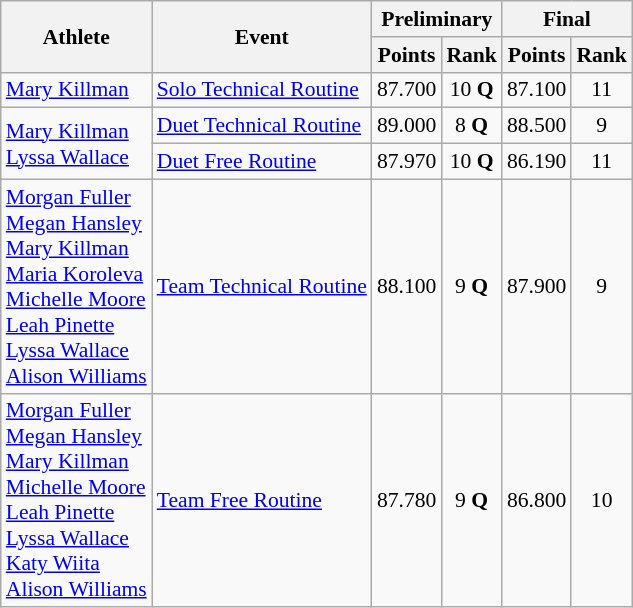<table class=wikitable style="font-size:90%">
<tr>
<th rowspan=2>Athlete</th>
<th rowspan=2>Event</th>
<th colspan=2>Preliminary</th>
<th colspan=2>Final</th>
</tr>
<tr>
<th>Points</th>
<th>Rank</th>
<th>Points</th>
<th>Rank</th>
</tr>
<tr>
<td rowspan=1><a href='#'>Mary Killman</a></td>
<td><a href='#'>Solo Technical Routine</a></td>
<td align=center>87.700</td>
<td align=center>10 <strong>Q</strong></td>
<td align=center>87.100</td>
<td align=center>11</td>
</tr>
<tr>
<td rowspan=2><a href='#'>Mary Killman</a><br><a href='#'>Lyssa Wallace</a></td>
<td><a href='#'>Duet Technical Routine</a></td>
<td align=center>89.000</td>
<td align=center>8 <strong>Q</strong></td>
<td align=center>88.500</td>
<td align=center>9</td>
</tr>
<tr>
<td><a href='#'>Duet Free Routine</a></td>
<td align=center>87.970</td>
<td align=center>10 <strong>Q</strong></td>
<td align=center>86.190</td>
<td align=center>11</td>
</tr>
<tr>
<td rowspan=1><a href='#'>Morgan Fuller</a><br><a href='#'>Megan Hansley</a><br><a href='#'>Mary Killman</a><br><a href='#'>Maria Koroleva</a><br><a href='#'>Michelle Moore</a><br><a href='#'>Leah Pinette</a><br><a href='#'>Lyssa Wallace</a><br><a href='#'>Alison Williams</a></td>
<td><a href='#'>Team Technical Routine</a></td>
<td align=center>88.100</td>
<td align=center>9 <strong>Q</strong></td>
<td align=center>87.900</td>
<td align=center>9</td>
</tr>
<tr>
<td rowspan=1><a href='#'>Morgan Fuller</a><br><a href='#'>Megan Hansley</a><br><a href='#'>Mary Killman</a><br><a href='#'>Michelle Moore</a><br><a href='#'>Leah Pinette</a><br><a href='#'>Lyssa Wallace</a><br><a href='#'>Katy Wiita</a><br><a href='#'>Alison Williams</a></td>
<td><a href='#'>Team Free Routine</a></td>
<td align=center>87.780</td>
<td align=center>9 <strong>Q</strong></td>
<td align=center>86.800</td>
<td align=center>10</td>
</tr>
</table>
